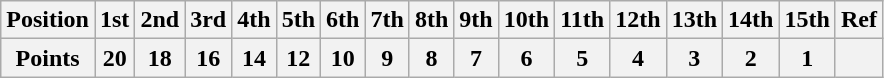<table class="wikitable">
<tr>
<th>Position</th>
<th>1st</th>
<th>2nd</th>
<th>3rd</th>
<th>4th</th>
<th>5th</th>
<th>6th</th>
<th>7th</th>
<th>8th</th>
<th>9th</th>
<th>10th</th>
<th>11th</th>
<th>12th</th>
<th>13th</th>
<th>14th</th>
<th>15th</th>
<th>Ref</th>
</tr>
<tr>
<th>Points</th>
<th>20</th>
<th>18</th>
<th>16</th>
<th>14</th>
<th>12</th>
<th>10</th>
<th>9</th>
<th>8</th>
<th>7</th>
<th>6</th>
<th>5</th>
<th>4</th>
<th>3</th>
<th>2</th>
<th>1</th>
<th></th>
</tr>
</table>
